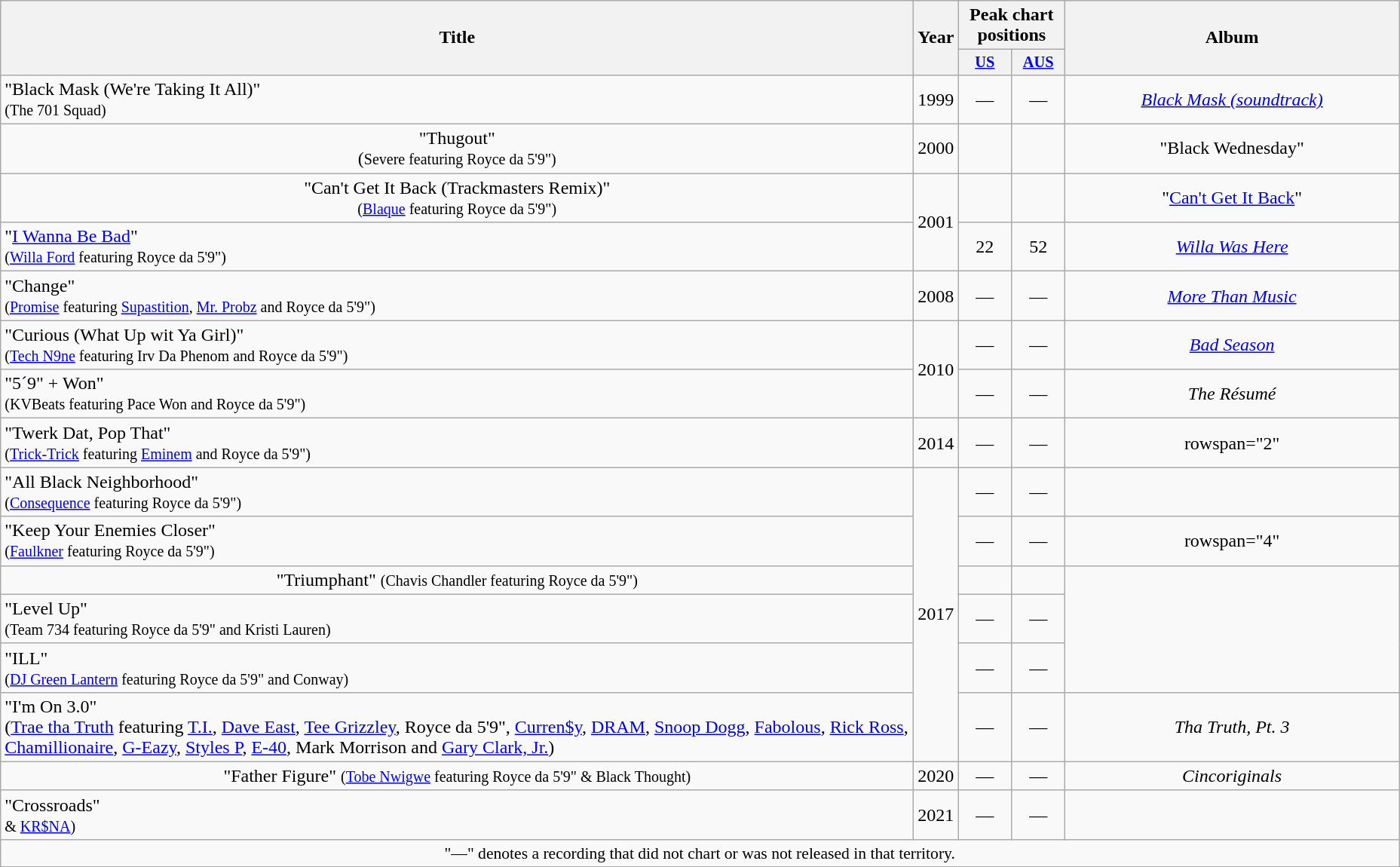<table class="wikitable plainrowheaders" style="text-align:center;" border="1">
<tr>
<th scope="col" rowspan="2" style="width:50em;">Title</th>
<th scope="col" rowspan="2">Year</th>
<th scope="col" colspan="2">Peak chart positions</th>
<th scope="col" rowspan="2" style="width:18em;">Album</th>
</tr>
<tr>
<th style="width:3em; font-size:85%"><a href='#'>US</a><br></th>
<th style="width:3em; font-size:85%"><a href='#'>AUS</a><br></th>
</tr>
<tr>
<td style="text-align:left;">"Black Mask (We're Taking It All)"<br><small>(The 701 Squad)</small></td>
<td>1999</td>
<td>—</td>
<td>—</td>
<td><em><a href='#'>Black Mask (soundtrack)</a></em></td>
</tr>
<tr>
<td>"Thugout"<br>(<small>Severe featuring Royce da 5'9")</small></td>
<td>2000</td>
<td></td>
<td></td>
<td>"Black Wednesday"</td>
</tr>
<tr>
<td>"Can't Get It Back (Trackmasters Remix)"<br><small>(<a href='#'>Blaque</a> featuring Royce da 5'9")</small></td>
<td rowspan="2">2001</td>
<td></td>
<td></td>
<td>"<a href='#'>Can't Get It Back</a>"</td>
</tr>
<tr>
<td style="text-align:left;">"<a href='#'>I Wanna Be Bad</a>"<br><small>(<a href='#'>Willa Ford</a> featuring Royce da 5'9")</small></td>
<td>22</td>
<td>52</td>
<td><em><a href='#'>Willa Was Here</a></em></td>
</tr>
<tr>
<td style="text-align:left;">"Change"<br><small>(<a href='#'>Promise</a> featuring <a href='#'>Supastition</a>, <a href='#'>Mr. Probz</a> and Royce da 5'9")</small></td>
<td>2008</td>
<td>—</td>
<td>—</td>
<td><em><a href='#'>More Than Music</a></em></td>
</tr>
<tr>
<td style="text-align:left;">"Curious (What Up wit Ya Girl)"<br><small>(<a href='#'>Tech N9ne</a> featuring Irv Da Phenom and Royce da 5'9")</small></td>
<td rowspan="2">2010</td>
<td>—</td>
<td>—</td>
<td><em><a href='#'>Bad Season</a></em></td>
</tr>
<tr>
<td style="text-align:left;">"5´9" + Won"<br><small>(KVBeats featuring Pace Won and Royce da 5'9")</small></td>
<td>—</td>
<td>—</td>
<td><em>The Résumé</em></td>
</tr>
<tr>
<td style="text-align:left;">"Twerk Dat, Pop That"<br><small>(<a href='#'>Trick-Trick</a> featuring <a href='#'>Eminem</a> and Royce da 5'9")</small></td>
<td>2014</td>
<td>—</td>
<td>—</td>
<td>rowspan="2" </td>
</tr>
<tr>
<td style="text-align:left;">"All Black Neighborhood"<br><small>(<a href='#'>Consequence</a> featuring Royce da 5'9")</small></td>
<td rowspan="6">2017</td>
<td>—</td>
<td>—</td>
</tr>
<tr>
<td style="text-align:left;">"Keep Your Enemies Closer"<br><small>(<a href='#'>Faulkner</a> featuring Royce da 5'9")</small></td>
<td>—</td>
<td>—</td>
<td>rowspan="4" </td>
</tr>
<tr>
<td>"Triumphant" <small>(Chavis Chandler featuring Royce da 5'9")</small></td>
<td></td>
<td></td>
</tr>
<tr>
<td style="text-align:left;">"Level Up"<br><small>(Team 734 featuring Royce da 5'9" and Kristi Lauren)</small></td>
<td>—</td>
<td>—</td>
</tr>
<tr>
<td style="text-align:left;">"ILL"<br><small>(<a href='#'>DJ Green Lantern</a> featuring Royce da 5'9" and Conway)</small></td>
<td>—</td>
<td>—</td>
</tr>
<tr>
<td style="text-align:left;">"I'm On 3.0"<br><span>(<a href='#'>Trae tha Truth</a> featuring <a href='#'>T.I.</a>, <a href='#'>Dave East</a>, <a href='#'>Tee Grizzley</a>, Royce da 5'9", <a href='#'>Curren$y</a>, <a href='#'>DRAM</a>, <a href='#'>Snoop Dogg</a>, <a href='#'>Fabolous</a>, <a href='#'>Rick Ross</a>, <a href='#'>Chamillionaire</a>, <a href='#'>G-Eazy</a>, <a href='#'>Styles P</a>, <a href='#'>E-40</a>, Mark Morrison and <a href='#'>Gary Clark, Jr.</a>)</span></td>
<td>—</td>
<td>—</td>
<td><em>Tha Truth, Pt. 3</em></td>
</tr>
<tr>
<td>"Father Figure" <small>(<a href='#'>Tobe Nwigwe</a> featuring Royce da 5'9" & Black Thought)</small></td>
<td>2020</td>
<td>—</td>
<td>—</td>
<td><em>Cincoriginals</em></td>
</tr>
<tr>
<td style="text-align:left;">"Crossroads"<br><small> & <a href='#'>KR$NA</a>)</small></td>
<td>2021</td>
<td>—</td>
<td>—</td>
<td></td>
</tr>
<tr>
<td colspan="5" style="font-size:90%">"—" denotes a recording that did not chart or was not released in that territory.</td>
</tr>
</table>
